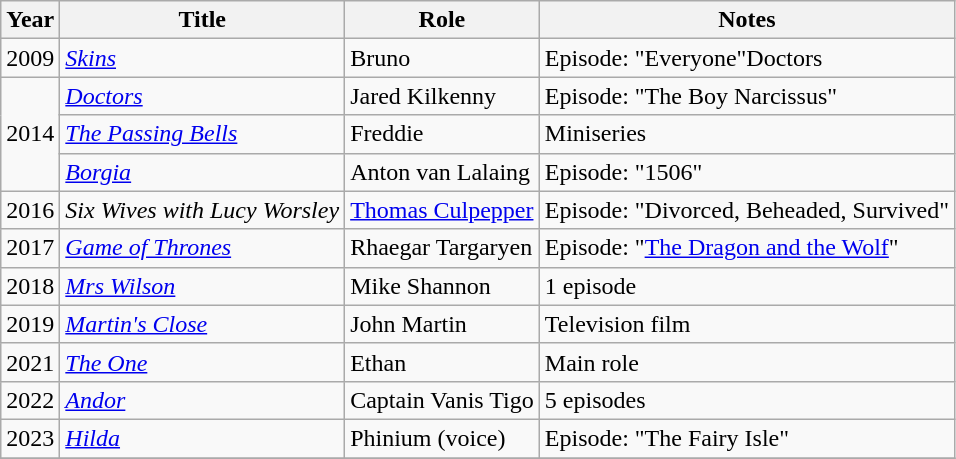<table class="wikitable sortable">
<tr>
<th>Year</th>
<th>Title</th>
<th>Role</th>
<th class="unsortable">Notes</th>
</tr>
<tr>
<td>2009</td>
<td><em><a href='#'>Skins</a></em></td>
<td>Bruno</td>
<td>Episode: "Everyone"Doctors</td>
</tr>
<tr>
<td rowspan="3">2014</td>
<td><em><a href='#'>Doctors</a></em></td>
<td>Jared Kilkenny</td>
<td>Episode: "The Boy Narcissus"</td>
</tr>
<tr>
<td><em><a href='#'>The Passing Bells</a></em></td>
<td>Freddie</td>
<td>Miniseries</td>
</tr>
<tr>
<td><em><a href='#'>Borgia</a></em></td>
<td>Anton van Lalaing</td>
<td>Episode: "1506"</td>
</tr>
<tr>
<td>2016</td>
<td><em>Six Wives with Lucy Worsley</em></td>
<td><a href='#'>Thomas Culpepper</a></td>
<td>Episode: "Divorced, Beheaded, Survived"</td>
</tr>
<tr>
<td>2017</td>
<td><em><a href='#'>Game of Thrones</a></em></td>
<td>Rhaegar Targaryen</td>
<td>Episode: "<a href='#'>The Dragon and the Wolf</a>"</td>
</tr>
<tr>
<td>2018</td>
<td><em><a href='#'>Mrs Wilson</a></em></td>
<td>Mike Shannon</td>
<td>1 episode</td>
</tr>
<tr>
<td>2019</td>
<td><em><a href='#'>Martin's Close</a></em></td>
<td>John Martin</td>
<td>Television film</td>
</tr>
<tr>
<td>2021</td>
<td><em><a href='#'>The One</a></em></td>
<td>Ethan</td>
<td>Main role</td>
</tr>
<tr>
<td>2022</td>
<td><em><a href='#'>Andor</a></em></td>
<td>Captain Vanis Tigo</td>
<td>5 episodes</td>
</tr>
<tr>
<td>2023</td>
<td><em><a href='#'>Hilda</a></em></td>
<td>Phinium (voice)</td>
<td>Episode: "The Fairy Isle"</td>
</tr>
<tr>
</tr>
</table>
